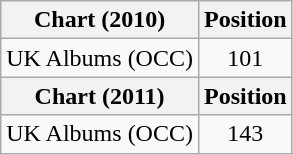<table class="wikitable">
<tr>
<th>Chart (2010)</th>
<th>Position</th>
</tr>
<tr>
<td>UK Albums (OCC)</td>
<td style="text-align:center;">101</td>
</tr>
<tr>
<th>Chart (2011)</th>
<th>Position</th>
</tr>
<tr>
<td>UK Albums (OCC)</td>
<td style="text-align:center;">143</td>
</tr>
</table>
